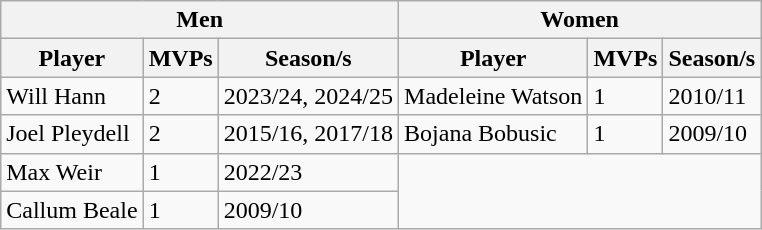<table class="wikitable">
<tr>
<th colspan="3">Men</th>
<th colspan="3">Women</th>
</tr>
<tr>
<th>Player</th>
<th>MVPs</th>
<th>Season/s</th>
<th>Player</th>
<th>MVPs</th>
<th>Season/s</th>
</tr>
<tr>
<td>Will Hann</td>
<td>2</td>
<td>2023/24, 2024/25</td>
<td>Madeleine Watson</td>
<td>1</td>
<td>2010/11</td>
</tr>
<tr>
<td>Joel Pleydell</td>
<td>2</td>
<td>2015/16, 2017/18</td>
<td>Bojana Bobusic</td>
<td>1</td>
<td>2009/10</td>
</tr>
<tr>
<td>Max Weir</td>
<td>1</td>
<td>2022/23</td>
<td colspan="3" rowspan="2"></td>
</tr>
<tr>
<td>Callum Beale</td>
<td>1</td>
<td>2009/10</td>
</tr>
</table>
